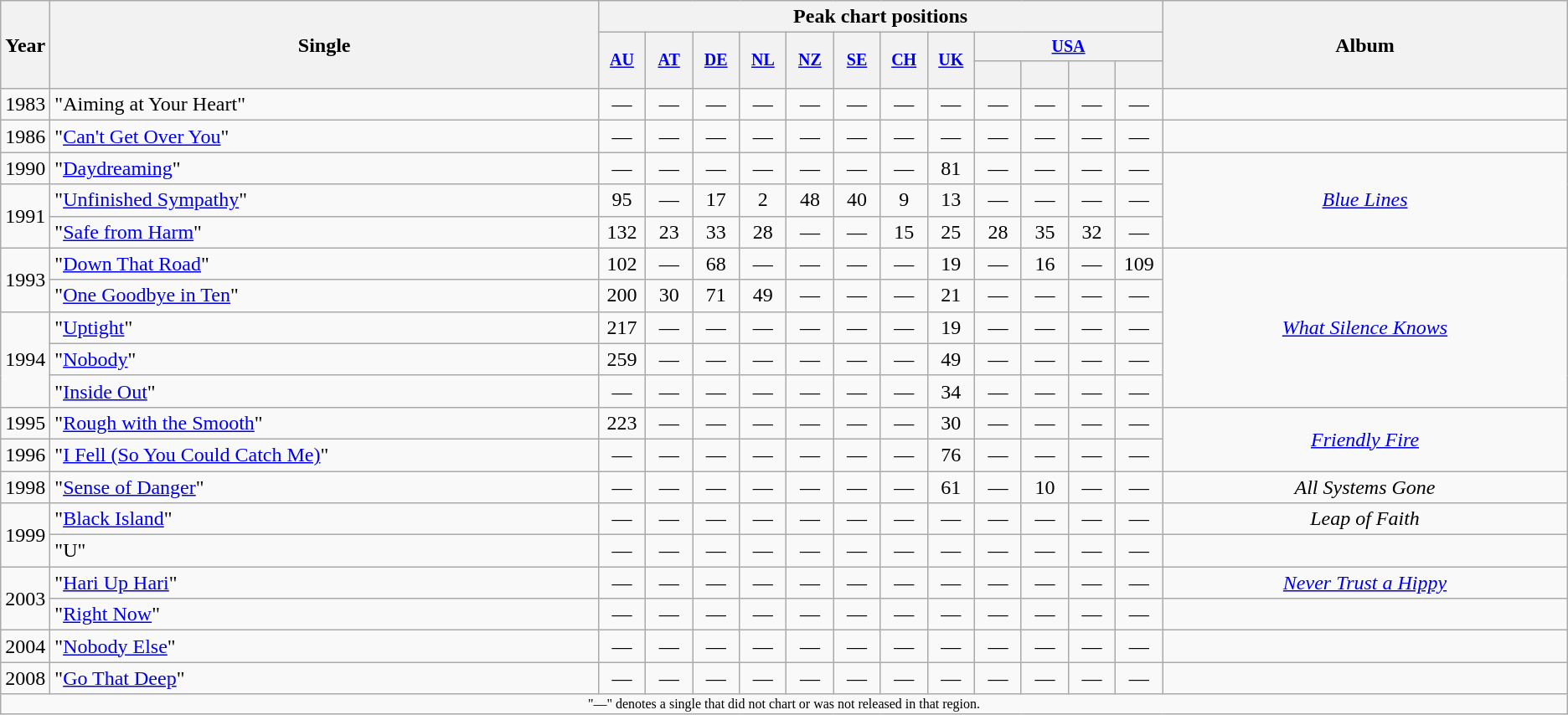<table class="wikitable" style="text-align:center;">
<tr>
<th style=width:1% rowspan=3>Year</th>
<th style=width:35% rowspan=3>Single</th>
<th colspan=12>Peak chart positions</th>
<th rowspan=3>Album</th>
</tr>
<tr style=font-size:smaller>
<th rowspan=2 style=width:3%><a href='#'>AU</a><br></th>
<th rowspan=2 style=width:3%><a href='#'>AT</a><br></th>
<th rowspan=2 style=width:3%><a href='#'>DE</a> <br></th>
<th rowspan=2 style=width:3%><a href='#'>NL</a><br></th>
<th rowspan=2 style=width:3%><a href='#'>NZ</a><br></th>
<th rowspan=2 style=width:3%><a href='#'>SE</a><br></th>
<th rowspan=2 style=width:3%><a href='#'>CH</a> <br></th>
<th rowspan=2 style=width:3%><a href='#'>UK</a> <br></th>
<th colspan=4><a href='#'>USA</a></th>
</tr>
<tr style=font-size:smaller>
<th style=width:3%></th>
<th style=width:3%> <br></th>
<th style=width:3%></th>
<th style=width:3%><br></th>
</tr>
<tr>
<td>1983</td>
<td align=left>"Aiming at Your Heart" </td>
<td>—</td>
<td>—</td>
<td>—</td>
<td>—</td>
<td>—</td>
<td>—</td>
<td>—</td>
<td>—</td>
<td>—</td>
<td>—</td>
<td>—</td>
<td>—</td>
<td></td>
</tr>
<tr>
<td>1986</td>
<td align=left>"<a href='#'>Can't Get Over You</a>"</td>
<td>—</td>
<td>—</td>
<td>—</td>
<td>—</td>
<td>—</td>
<td>—</td>
<td>—</td>
<td>—</td>
<td>—</td>
<td>—</td>
<td>—</td>
<td>—</td>
<td></td>
</tr>
<tr>
<td>1990</td>
<td align=left>"<a href='#'>Daydreaming</a>" </td>
<td>—</td>
<td>—</td>
<td>—</td>
<td>—</td>
<td>—</td>
<td>—</td>
<td>—</td>
<td>81</td>
<td>—</td>
<td>—</td>
<td>—</td>
<td>—</td>
<td rowspan=3><em><a href='#'>Blue Lines</a></em></td>
</tr>
<tr>
<td rowspan=2>1991</td>
<td align=left>"<a href='#'>Unfinished Sympathy</a>" </td>
<td>95</td>
<td>—</td>
<td>17</td>
<td>2</td>
<td>48</td>
<td>40</td>
<td>9</td>
<td>13</td>
<td>—</td>
<td>—</td>
<td>—</td>
<td>—</td>
</tr>
<tr>
<td align=left>"<a href='#'>Safe from Harm</a>" </td>
<td>132</td>
<td>23</td>
<td>33</td>
<td>28</td>
<td>—</td>
<td>—</td>
<td>15</td>
<td>25</td>
<td>28</td>
<td>35</td>
<td>32</td>
<td>—</td>
</tr>
<tr>
<td rowspan=2>1993</td>
<td align=left>"<a href='#'>Down That Road</a>"</td>
<td>102</td>
<td>—</td>
<td>68</td>
<td>—</td>
<td>—</td>
<td>—</td>
<td>—</td>
<td>19</td>
<td>—</td>
<td>16</td>
<td>—</td>
<td>109</td>
<td rowspan=5><em><a href='#'>What Silence Knows</a></em></td>
</tr>
<tr>
<td align=left>"<a href='#'>One Goodbye in Ten</a>"</td>
<td>200</td>
<td>30</td>
<td>71</td>
<td>49</td>
<td>—</td>
<td>—</td>
<td>—</td>
<td>21</td>
<td>—</td>
<td>—</td>
<td>—</td>
<td>—</td>
</tr>
<tr>
<td rowspan=3>1994</td>
<td align=left>"<a href='#'>Uptight</a>"</td>
<td>217</td>
<td>—</td>
<td>—</td>
<td>—</td>
<td>—</td>
<td>—</td>
<td>—</td>
<td>19</td>
<td>—</td>
<td>—</td>
<td>—</td>
<td>—</td>
</tr>
<tr>
<td align=left>"<a href='#'>Nobody</a>"</td>
<td>259</td>
<td>—</td>
<td>—</td>
<td>—</td>
<td>—</td>
<td>—</td>
<td>—</td>
<td>49</td>
<td>—</td>
<td>—</td>
<td>—</td>
<td>—</td>
</tr>
<tr>
<td align=left>"<a href='#'>Inside Out</a>"</td>
<td>—</td>
<td>—</td>
<td>—</td>
<td>—</td>
<td>—</td>
<td>—</td>
<td>—</td>
<td>34</td>
<td>—</td>
<td>—</td>
<td>—</td>
<td>—</td>
</tr>
<tr>
<td>1995</td>
<td align=left>"<a href='#'>Rough with the Smooth</a>"</td>
<td>223</td>
<td>—</td>
<td>—</td>
<td>—</td>
<td>—</td>
<td>—</td>
<td>—</td>
<td>30</td>
<td>—</td>
<td>—</td>
<td>—</td>
<td>—</td>
<td rowspan=2><em><a href='#'>Friendly Fire</a></em></td>
</tr>
<tr>
<td>1996</td>
<td align=left>"<a href='#'>I Fell (So You Could Catch Me)</a>"</td>
<td>—</td>
<td>—</td>
<td>—</td>
<td>—</td>
<td>—</td>
<td>—</td>
<td>—</td>
<td>76</td>
<td>—</td>
<td>—</td>
<td>—</td>
<td>—</td>
</tr>
<tr>
<td>1998</td>
<td align=left>"<a href='#'>Sense of Danger</a>" </td>
<td>—</td>
<td>—</td>
<td>—</td>
<td>—</td>
<td>—</td>
<td>—</td>
<td>—</td>
<td>61</td>
<td>—</td>
<td>10</td>
<td>—</td>
<td>—</td>
<td><em>All Systems Gone</em></td>
</tr>
<tr>
<td rowspan=2>1999</td>
<td align=left>"<a href='#'>Black Island</a>" </td>
<td>—</td>
<td>—</td>
<td>—</td>
<td>—</td>
<td>—</td>
<td>—</td>
<td>—</td>
<td>—</td>
<td>—</td>
<td>—</td>
<td>—</td>
<td>—</td>
<td><em>Leap of Faith</em></td>
</tr>
<tr>
<td align=left>"U" </td>
<td>—</td>
<td>—</td>
<td>—</td>
<td>—</td>
<td>—</td>
<td>—</td>
<td>—</td>
<td>—</td>
<td>—</td>
<td>—</td>
<td>—</td>
<td>—</td>
<td></td>
</tr>
<tr>
<td rowspan=2>2003</td>
<td align=left>"<a href='#'>Hari Up Hari</a>" </td>
<td>—</td>
<td>—</td>
<td>—</td>
<td>—</td>
<td>—</td>
<td>—</td>
<td>—</td>
<td>—</td>
<td>—</td>
<td>—</td>
<td>—</td>
<td>—</td>
<td><em><a href='#'>Never Trust a Hippy</a></em></td>
</tr>
<tr>
<td align=left>"<a href='#'>Right Now</a>" </td>
<td>—</td>
<td>—</td>
<td>—</td>
<td>—</td>
<td>—</td>
<td>—</td>
<td>—</td>
<td>—</td>
<td>—</td>
<td>—</td>
<td>—</td>
<td>—</td>
<td></td>
</tr>
<tr>
<td>2004</td>
<td align=left>"<a href='#'>Nobody Else</a>"</td>
<td>—</td>
<td>—</td>
<td>—</td>
<td>—</td>
<td>—</td>
<td>—</td>
<td>—</td>
<td>—</td>
<td>—</td>
<td>—</td>
<td>—</td>
<td>—</td>
<td></td>
</tr>
<tr>
<td>2008</td>
<td align=left>"<a href='#'>Go That Deep</a>" </td>
<td>—</td>
<td>—</td>
<td>—</td>
<td>—</td>
<td>—</td>
<td>—</td>
<td>—</td>
<td>—</td>
<td>—</td>
<td>—</td>
<td>—</td>
<td>—</td>
<td></td>
</tr>
<tr>
<td colspan=16 style="font-size:8pt">"—" denotes a single that did not chart or was not released in that region.</td>
</tr>
</table>
